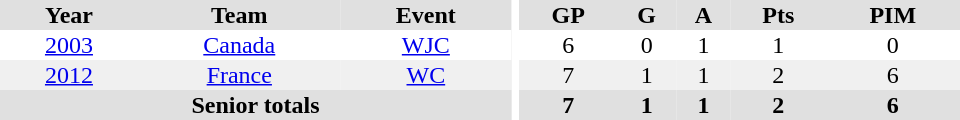<table border="0" cellpadding="1" cellspacing="0" ID="Table3" style="text-align:center; width:40em">
<tr ALIGN="center" bgcolor="#e0e0e0">
<th>Year</th>
<th>Team</th>
<th>Event</th>
<th rowspan="99" bgcolor="#ffffff"></th>
<th>GP</th>
<th>G</th>
<th>A</th>
<th>Pts</th>
<th>PIM</th>
</tr>
<tr>
<td><a href='#'>2003</a></td>
<td><a href='#'>Canada</a></td>
<td><a href='#'>WJC</a></td>
<td>6</td>
<td>0</td>
<td>1</td>
<td>1</td>
<td>0</td>
</tr>
<tr bgcolor="#f0f0f0">
<td><a href='#'>2012</a></td>
<td><a href='#'>France</a></td>
<td><a href='#'>WC</a></td>
<td>7</td>
<td>1</td>
<td>1</td>
<td>2</td>
<td>6</td>
</tr>
<tr bgcolor="#e0e0e0">
<th colspan="3">Senior totals</th>
<th>7</th>
<th>1</th>
<th>1</th>
<th>2</th>
<th>6</th>
</tr>
</table>
